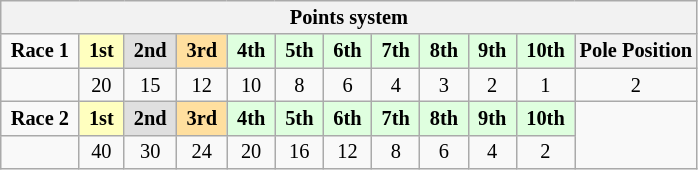<table class="wikitable" style="font-size: 85%; text-align: center">
<tr>
<th colspan=12>Points system</th>
</tr>
<tr>
<td> <strong>Race 1</strong> </td>
<td style="background:#ffffbf;"> <strong>1st</strong> </td>
<td style="background:#dfdfdf;"> <strong>2nd</strong> </td>
<td style="background:#ffdf9f;"> <strong>3rd</strong> </td>
<td style="background:#dfffdf;"> <strong>4th</strong> </td>
<td style="background:#dfffdf;"> <strong>5th</strong> </td>
<td style="background:#dfffdf;"> <strong>6th</strong> </td>
<td style="background:#dfffdf;"> <strong>7th</strong> </td>
<td style="background:#dfffdf;"> <strong>8th</strong> </td>
<td style="background:#dfffdf;"> <strong>9th</strong> </td>
<td style="background:#dfffdf;"> <strong>10th</strong> </td>
<th>Pole Position</th>
</tr>
<tr>
<td></td>
<td>20</td>
<td>15</td>
<td>12</td>
<td>10</td>
<td>8</td>
<td>6</td>
<td>4</td>
<td>3</td>
<td>2</td>
<td>1</td>
<td>2</td>
</tr>
<tr>
<td> <strong>Race 2</strong> </td>
<td style="background:#ffffbf;"> <strong>1st</strong> </td>
<td style="background:#dfdfdf;"> <strong>2nd</strong> </td>
<td style="background:#ffdf9f;"> <strong>3rd</strong> </td>
<td style="background:#dfffdf;"> <strong>4th</strong> </td>
<td style="background:#dfffdf;"> <strong>5th</strong> </td>
<td style="background:#dfffdf;"> <strong>6th</strong> </td>
<td style="background:#dfffdf;"> <strong>7th</strong> </td>
<td style="background:#dfffdf;"> <strong>8th</strong> </td>
<td style="background:#dfffdf;"> <strong>9th</strong> </td>
<td style="background:#dfffdf;"> <strong>10th</strong> </td>
</tr>
<tr>
<td></td>
<td>40</td>
<td>30</td>
<td>24</td>
<td>20</td>
<td>16</td>
<td>12</td>
<td>8</td>
<td>6</td>
<td>4</td>
<td>2</td>
</tr>
</table>
